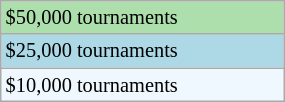<table class="wikitable"  style="font-size:85%; width:15%;">
<tr style="background:#addfad;">
<td>$50,000 tournaments</td>
</tr>
<tr style="background:lightblue;">
<td>$25,000 tournaments</td>
</tr>
<tr style="background:#f0f8ff;">
<td>$10,000 tournaments</td>
</tr>
</table>
